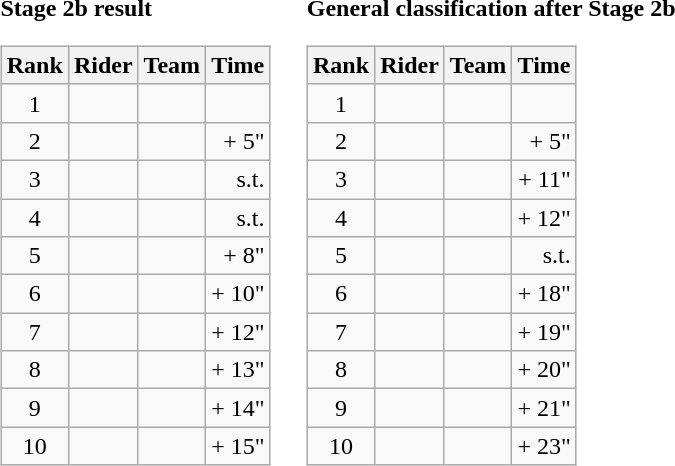<table>
<tr>
<td><strong>Stage 2b result</strong><br><table class="wikitable">
<tr>
<th scope="col">Rank</th>
<th scope="col">Rider</th>
<th scope="col">Team</th>
<th scope="col">Time</th>
</tr>
<tr>
<td style="text-align:center;">1</td>
<td></td>
<td></td>
<td style="text-align:right;"></td>
</tr>
<tr>
<td style="text-align:center;">2</td>
<td></td>
<td></td>
<td style="text-align:right;">+ 5"</td>
</tr>
<tr>
<td style="text-align:center;">3</td>
<td></td>
<td></td>
<td style="text-align:right;">s.t.</td>
</tr>
<tr>
<td style="text-align:center;">4</td>
<td></td>
<td></td>
<td style="text-align:right;">s.t.</td>
</tr>
<tr>
<td style="text-align:center;">5</td>
<td></td>
<td></td>
<td style="text-align:right;">+ 8"</td>
</tr>
<tr>
<td style="text-align:center;">6</td>
<td></td>
<td></td>
<td style="text-align:right;">+ 10"</td>
</tr>
<tr>
<td style="text-align:center;">7</td>
<td></td>
<td></td>
<td style="text-align:right;">+ 12"</td>
</tr>
<tr>
<td style="text-align:center;">8</td>
<td></td>
<td></td>
<td style="text-align:right;">+ 13"</td>
</tr>
<tr>
<td style="text-align:center;">9</td>
<td></td>
<td></td>
<td style="text-align:right;">+ 14"</td>
</tr>
<tr>
<td style="text-align:center;">10</td>
<td></td>
<td></td>
<td style="text-align:right;">+ 15"</td>
</tr>
</table>
</td>
<td></td>
<td><strong>General classification after Stage 2b</strong><br><table class="wikitable">
<tr>
<th scope="col">Rank</th>
<th scope="col">Rider</th>
<th scope="col">Team</th>
<th scope="col">Time</th>
</tr>
<tr>
<td style="text-align:center;">1</td>
<td></td>
<td></td>
<td style="text-align:right;"></td>
</tr>
<tr>
<td style="text-align:center;">2</td>
<td></td>
<td></td>
<td style="text-align:right;">+ 5"</td>
</tr>
<tr>
<td style="text-align:center;">3</td>
<td></td>
<td></td>
<td style="text-align:right;">+ 11"</td>
</tr>
<tr>
<td style="text-align:center;">4</td>
<td></td>
<td></td>
<td style="text-align:right;">+ 12"</td>
</tr>
<tr>
<td style="text-align:center;">5</td>
<td></td>
<td></td>
<td style="text-align:right;">s.t.</td>
</tr>
<tr>
<td style="text-align:center;">6</td>
<td></td>
<td></td>
<td style="text-align:right;">+ 18"</td>
</tr>
<tr>
<td style="text-align:center;">7</td>
<td></td>
<td></td>
<td style="text-align:right;">+ 19"</td>
</tr>
<tr>
<td style="text-align:center;">8</td>
<td></td>
<td></td>
<td style="text-align:right;">+ 20"</td>
</tr>
<tr>
<td style="text-align:center;">9</td>
<td></td>
<td></td>
<td style="text-align:right;">+ 21"</td>
</tr>
<tr>
<td style="text-align:center;">10</td>
<td></td>
<td></td>
<td style="text-align:right;">+ 23"</td>
</tr>
</table>
</td>
</tr>
</table>
